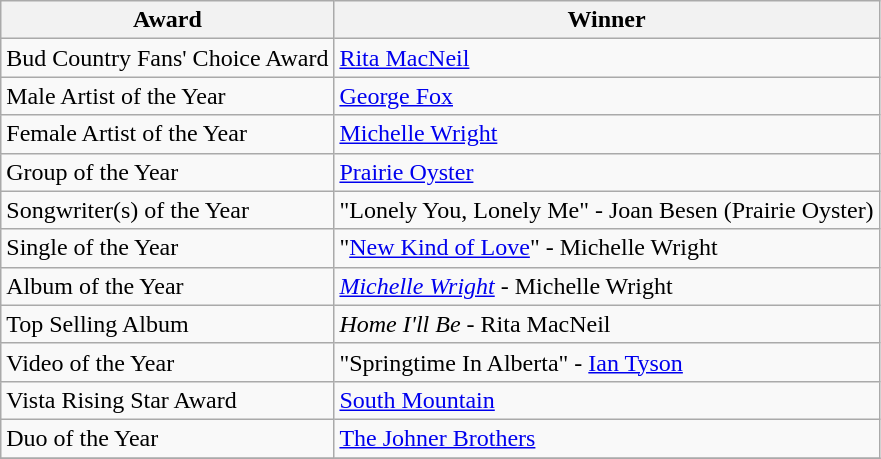<table class="wikitable">
<tr>
<th>Award</th>
<th>Winner</th>
</tr>
<tr>
<td>Bud Country Fans' Choice Award</td>
<td><a href='#'>Rita MacNeil</a></td>
</tr>
<tr>
<td>Male Artist of the Year</td>
<td><a href='#'>George Fox</a></td>
</tr>
<tr>
<td>Female Artist of the Year</td>
<td><a href='#'>Michelle Wright</a></td>
</tr>
<tr>
<td>Group of the Year</td>
<td><a href='#'>Prairie Oyster</a></td>
</tr>
<tr>
<td>Songwriter(s) of the Year</td>
<td>"Lonely You, Lonely Me" - Joan Besen (Prairie Oyster)</td>
</tr>
<tr>
<td>Single of the Year</td>
<td>"<a href='#'>New Kind of Love</a>" - Michelle Wright</td>
</tr>
<tr>
<td>Album of the Year</td>
<td><em><a href='#'>Michelle Wright</a></em> - Michelle Wright</td>
</tr>
<tr>
<td>Top Selling Album</td>
<td><em>Home I'll Be</em> - Rita MacNeil</td>
</tr>
<tr>
<td>Video of the Year</td>
<td>"Springtime In Alberta" - <a href='#'>Ian Tyson</a></td>
</tr>
<tr>
<td>Vista Rising Star Award</td>
<td><a href='#'>South Mountain</a></td>
</tr>
<tr>
<td>Duo of the Year</td>
<td><a href='#'>The Johner Brothers</a></td>
</tr>
<tr>
</tr>
</table>
